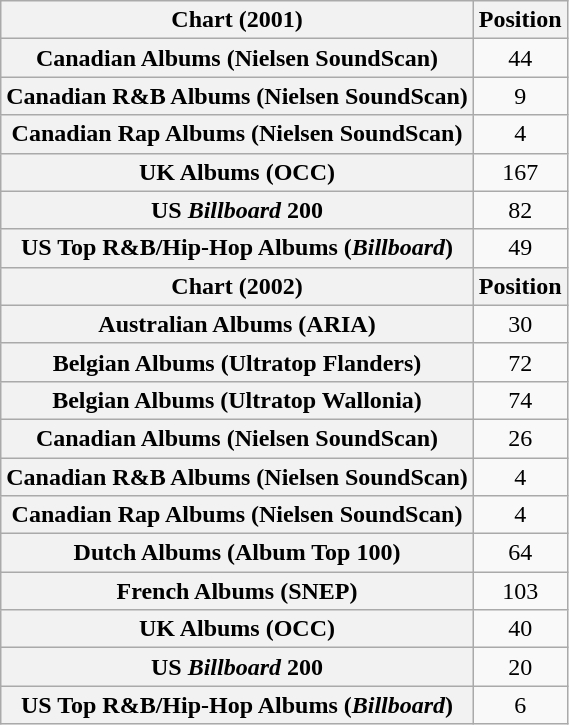<table class="wikitable plainrowheaders sortable">
<tr>
<th scope="col">Chart (2001)</th>
<th scope="col">Position</th>
</tr>
<tr>
<th scope="row">Canadian Albums (Nielsen SoundScan)</th>
<td style="text-align:center;">44</td>
</tr>
<tr>
<th scope="row">Canadian R&B Albums (Nielsen SoundScan)</th>
<td style="text-align:center;">9</td>
</tr>
<tr>
<th scope="row">Canadian Rap Albums (Nielsen SoundScan)</th>
<td style="text-align:center;">4</td>
</tr>
<tr>
<th scope="row">UK Albums (OCC)</th>
<td style="text-align:center;">167</td>
</tr>
<tr>
<th scope="row">US <em>Billboard</em> 200</th>
<td style="text-align:center;">82</td>
</tr>
<tr>
<th scope="row">US Top R&B/Hip-Hop Albums (<em>Billboard</em>)</th>
<td style="text-align:center;">49</td>
</tr>
<tr>
<th scope="col">Chart (2002)</th>
<th scope="col">Position</th>
</tr>
<tr>
<th scope="row">Australian Albums (ARIA)</th>
<td style="text-align:center;">30</td>
</tr>
<tr>
<th scope="row">Belgian Albums (Ultratop Flanders)</th>
<td style="text-align:center;">72</td>
</tr>
<tr>
<th scope="row">Belgian Albums (Ultratop Wallonia)</th>
<td style="text-align:center;">74</td>
</tr>
<tr>
<th scope="row">Canadian Albums (Nielsen SoundScan)</th>
<td style="text-align:center;">26</td>
</tr>
<tr>
<th scope="row">Canadian R&B Albums (Nielsen SoundScan)</th>
<td style="text-align:center;">4</td>
</tr>
<tr>
<th scope="row">Canadian Rap Albums (Nielsen SoundScan)</th>
<td style="text-align:center;">4</td>
</tr>
<tr>
<th scope="row">Dutch Albums (Album Top 100)</th>
<td style="text-align:center;">64</td>
</tr>
<tr>
<th scope="row">French Albums (SNEP)</th>
<td style="text-align:center;">103</td>
</tr>
<tr>
<th scope="row">UK Albums (OCC)</th>
<td style="text-align:center;">40</td>
</tr>
<tr>
<th scope="row">US <em>Billboard</em> 200</th>
<td style="text-align:center;">20</td>
</tr>
<tr>
<th scope="row">US Top R&B/Hip-Hop Albums (<em>Billboard</em>)</th>
<td style="text-align:center;">6</td>
</tr>
</table>
